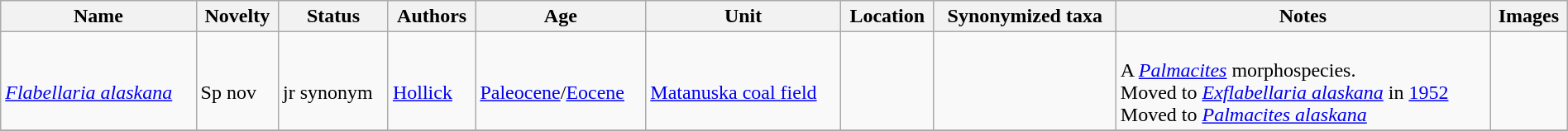<table class="wikitable sortable" align="center" width="100%">
<tr>
<th>Name</th>
<th>Novelty</th>
<th>Status</th>
<th>Authors</th>
<th>Age</th>
<th>Unit</th>
<th>Location</th>
<th>Synonymized taxa</th>
<th>Notes</th>
<th>Images</th>
</tr>
<tr>
<td><br><em><a href='#'>Flabellaria alaskana</a></em></td>
<td><br>Sp nov</td>
<td><br>jr synonym</td>
<td><br><a href='#'>Hollick</a></td>
<td><br><a href='#'>Paleocene</a>/<a href='#'>Eocene</a></td>
<td><br><a href='#'>Matanuska coal field</a></td>
<td><br><br></td>
<td></td>
<td><br>A <em><a href='#'>Palmacites</a></em> morphospecies.<br> Moved to <em><a href='#'>Exflabellaria alaskana</a></em> in <a href='#'>1952</a><br> Moved to <em><a href='#'>Palmacites alaskana</a></em></td>
<td></td>
</tr>
<tr>
</tr>
</table>
